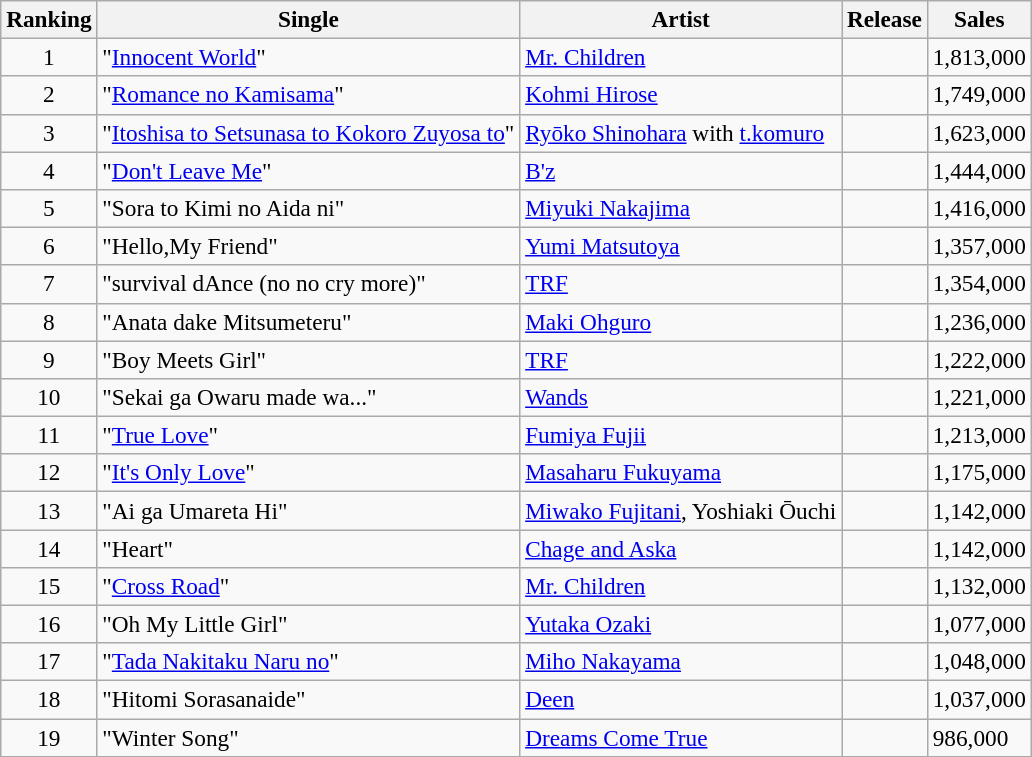<table class="wikitable sortable" style="font-size:97%;">
<tr>
<th>Ranking</th>
<th>Single</th>
<th>Artist</th>
<th>Release</th>
<th>Sales</th>
</tr>
<tr>
<td align="center">1</td>
<td>"<a href='#'>Innocent World</a>"</td>
<td><a href='#'>Mr. Children</a></td>
<td></td>
<td>1,813,000</td>
</tr>
<tr>
<td align="center">2</td>
<td>"<a href='#'>Romance no Kamisama</a>"</td>
<td><a href='#'>Kohmi Hirose</a></td>
<td></td>
<td>1,749,000</td>
</tr>
<tr>
<td align="center">3</td>
<td>"<a href='#'>Itoshisa to Setsunasa to Kokoro Zuyosa to</a>"</td>
<td><a href='#'>Ryōko Shinohara</a> with <a href='#'>t.komuro</a></td>
<td></td>
<td>1,623,000</td>
</tr>
<tr>
<td align="center">4</td>
<td>"<a href='#'>Don't Leave Me</a>"</td>
<td><a href='#'>B'z</a></td>
<td></td>
<td>1,444,000</td>
</tr>
<tr>
<td align="center">5</td>
<td>"Sora to Kimi no Aida ni"</td>
<td><a href='#'>Miyuki Nakajima</a></td>
<td></td>
<td>1,416,000</td>
</tr>
<tr>
<td align="center">6</td>
<td>"Hello,My Friend"</td>
<td><a href='#'>Yumi Matsutoya</a></td>
<td></td>
<td>1,357,000</td>
</tr>
<tr>
<td align="center">7</td>
<td>"survival dAnce (no no cry more)"</td>
<td><a href='#'>TRF</a></td>
<td></td>
<td>1,354,000</td>
</tr>
<tr>
<td align="center">8</td>
<td>"Anata dake Mitsumeteru"</td>
<td><a href='#'>Maki Ohguro</a></td>
<td></td>
<td>1,236,000</td>
</tr>
<tr>
<td align="center">9</td>
<td>"Boy Meets Girl"</td>
<td><a href='#'>TRF</a></td>
<td></td>
<td>1,222,000</td>
</tr>
<tr>
<td align="center">10</td>
<td>"Sekai ga Owaru made wa..."</td>
<td><a href='#'>Wands</a></td>
<td></td>
<td>1,221,000</td>
</tr>
<tr>
<td align="center">11</td>
<td>"<a href='#'>True Love</a>"</td>
<td><a href='#'>Fumiya Fujii</a></td>
<td></td>
<td>1,213,000</td>
</tr>
<tr>
<td align="center">12</td>
<td>"<a href='#'>It's Only Love</a>"</td>
<td><a href='#'>Masaharu Fukuyama</a></td>
<td></td>
<td>1,175,000</td>
</tr>
<tr>
<td align="center">13</td>
<td>"Ai ga Umareta Hi"</td>
<td><a href='#'>Miwako Fujitani</a>, Yoshiaki Ōuchi</td>
<td></td>
<td>1,142,000</td>
</tr>
<tr>
<td align="center">14</td>
<td>"Heart"</td>
<td><a href='#'>Chage and Aska</a></td>
<td></td>
<td>1,142,000</td>
</tr>
<tr>
<td align="center">15</td>
<td>"<a href='#'>Cross Road</a>"</td>
<td><a href='#'>Mr. Children</a></td>
<td></td>
<td>1,132,000</td>
</tr>
<tr>
<td align="center">16</td>
<td>"Oh My Little Girl"</td>
<td><a href='#'>Yutaka Ozaki</a></td>
<td></td>
<td>1,077,000</td>
</tr>
<tr>
<td align="center">17</td>
<td>"<a href='#'>Tada Nakitaku Naru no</a>"</td>
<td><a href='#'>Miho Nakayama</a></td>
<td></td>
<td>1,048,000</td>
</tr>
<tr>
<td align="center">18</td>
<td>"Hitomi Sorasanaide"</td>
<td><a href='#'>Deen</a></td>
<td></td>
<td>1,037,000</td>
</tr>
<tr>
<td align="center">19</td>
<td>"Winter Song"</td>
<td><a href='#'>Dreams Come True</a></td>
<td></td>
<td>986,000</td>
</tr>
</table>
